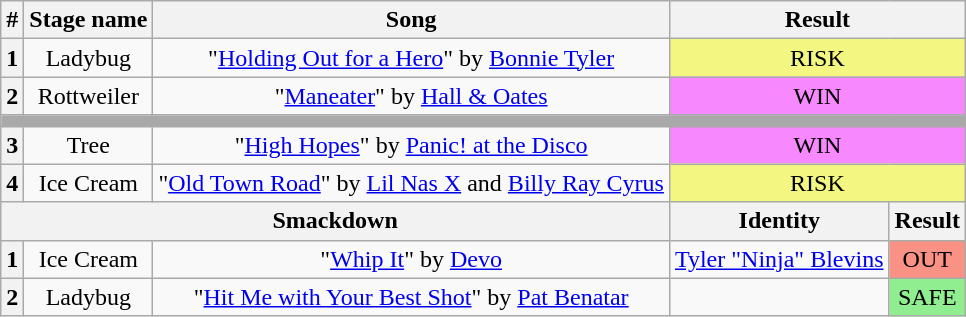<table class="wikitable plainrowheaders" style="text-align: center;">
<tr>
<th>#</th>
<th>Stage name</th>
<th>Song</th>
<th colspan=2>Result</th>
</tr>
<tr>
<th>1</th>
<td>Ladybug</td>
<td>"<a href='#'>Holding Out for a Hero</a>" by <a href='#'>Bonnie Tyler</a></td>
<td colspan=2 bgcolor=#F3F781>RISK</td>
</tr>
<tr>
<th>2</th>
<td>Rottweiler</td>
<td>"<a href='#'>Maneater</a>" by <a href='#'>Hall & Oates</a></td>
<td colspan=2 bgcolor=#F888FD>WIN</td>
</tr>
<tr>
<td colspan="5" style="background:darkgray"></td>
</tr>
<tr>
<th>3</th>
<td>Tree</td>
<td>"<a href='#'>High Hopes</a>" by <a href='#'>Panic! at the Disco</a></td>
<td colspan=2 bgcolor=#F888FD>WIN</td>
</tr>
<tr>
<th>4</th>
<td>Ice Cream</td>
<td>"<a href='#'>Old Town Road</a>" by <a href='#'>Lil Nas X</a> and <a href='#'>Billy Ray Cyrus</a></td>
<td colspan=2 bgcolor=#F3F781>RISK</td>
</tr>
<tr>
<th colspan="3">Smackdown</th>
<th>Identity</th>
<th>Result</th>
</tr>
<tr>
<th>1</th>
<td>Ice Cream</td>
<td>"<a href='#'>Whip It</a>" by <a href='#'>Devo</a></td>
<td><a href='#'>Tyler "Ninja" Blevins</a></td>
<td bgcolor=#F99185>OUT</td>
</tr>
<tr>
<th>2</th>
<td>Ladybug</td>
<td>"<a href='#'>Hit Me with Your Best Shot</a>" by <a href='#'>Pat Benatar</a></td>
<td></td>
<td bgcolor=lightgreen>SAFE</td>
</tr>
</table>
